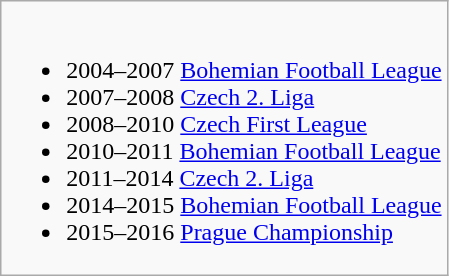<table class="wikitable">
<tr style="vertical-align: top;">
<td><br><ul><li>2004–2007 <a href='#'>Bohemian Football League</a></li><li>2007–2008 <a href='#'>Czech 2. Liga</a></li><li>2008–2010 <a href='#'>Czech First League</a></li><li>2010–2011 <a href='#'>Bohemian Football League</a></li><li>2011–2014 <a href='#'>Czech 2. Liga</a></li><li>2014–2015 <a href='#'>Bohemian Football League</a></li><li>2015–2016 <a href='#'>Prague Championship</a></li></ul></td>
</tr>
</table>
